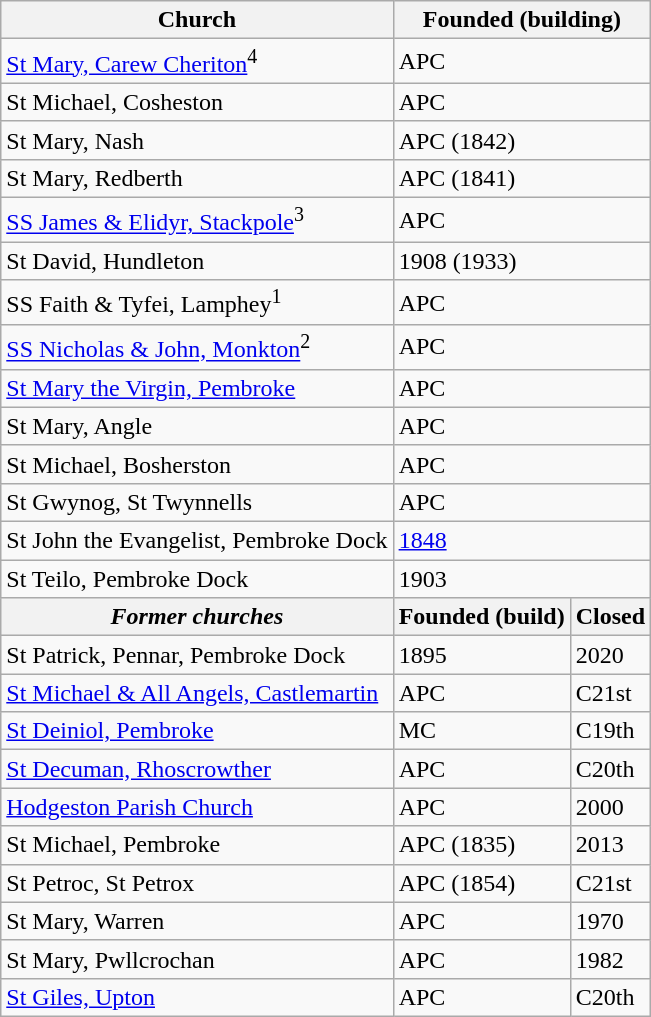<table class="wikitable">
<tr>
<th>Church</th>
<th colspan="2">Founded (building)</th>
</tr>
<tr>
<td><a href='#'>St Mary, Carew Cheriton</a><sup>4</sup></td>
<td colspan="2">APC</td>
</tr>
<tr>
<td>St Michael, Cosheston</td>
<td colspan="2">APC</td>
</tr>
<tr>
<td>St Mary, Nash</td>
<td colspan="2">APC (1842)</td>
</tr>
<tr>
<td>St Mary, Redberth</td>
<td colspan="2">APC (1841)</td>
</tr>
<tr>
<td><a href='#'>SS James & Elidyr, Stackpole</a><sup>3</sup></td>
<td colspan="2">APC</td>
</tr>
<tr>
<td>St David, Hundleton</td>
<td colspan="2">1908 (1933)</td>
</tr>
<tr>
<td>SS Faith & Tyfei, Lamphey<sup>1</sup></td>
<td colspan="2">APC</td>
</tr>
<tr>
<td><a href='#'>SS Nicholas & John, Monkton</a><sup>2</sup></td>
<td colspan="2">APC</td>
</tr>
<tr>
<td><a href='#'>St Mary the Virgin, Pembroke</a></td>
<td colspan="2">APC</td>
</tr>
<tr>
<td>St Mary, Angle</td>
<td colspan="2">APC</td>
</tr>
<tr>
<td>St Michael, Bosherston</td>
<td colspan="2">APC</td>
</tr>
<tr>
<td>St Gwynog, St Twynnells</td>
<td colspan="2">APC</td>
</tr>
<tr>
<td>St John the Evangelist, Pembroke Dock</td>
<td colspan="2"><a href='#'>1848</a></td>
</tr>
<tr>
<td>St Teilo, Pembroke Dock</td>
<td colspan="2">1903</td>
</tr>
<tr>
<th><em>Former churches</em></th>
<th>Founded (build)</th>
<th>Closed</th>
</tr>
<tr>
<td>St Patrick, Pennar, Pembroke Dock</td>
<td>1895</td>
<td>2020</td>
</tr>
<tr>
<td><a href='#'>St Michael & All Angels, Castlemartin</a></td>
<td>APC</td>
<td>C21st</td>
</tr>
<tr>
<td><a href='#'>St Deiniol, Pembroke</a></td>
<td>MC</td>
<td>C19th</td>
</tr>
<tr>
<td><a href='#'>St Decuman, Rhoscrowther</a></td>
<td>APC</td>
<td>C20th</td>
</tr>
<tr>
<td><a href='#'>Hodgeston Parish Church</a></td>
<td>APC</td>
<td>2000</td>
</tr>
<tr>
<td>St Michael, Pembroke</td>
<td>APC (1835)</td>
<td>2013</td>
</tr>
<tr>
<td>St Petroc, St Petrox</td>
<td>APC (1854)</td>
<td>C21st</td>
</tr>
<tr>
<td>St Mary, Warren</td>
<td>APC</td>
<td>1970</td>
</tr>
<tr>
<td>St Mary, Pwllcrochan</td>
<td>APC</td>
<td>1982</td>
</tr>
<tr>
<td><a href='#'>St Giles, Upton</a></td>
<td>APC</td>
<td>C20th</td>
</tr>
</table>
